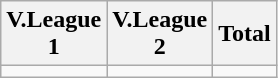<table class="wikitable" width="5%">
<tr>
<th width="16.67%">V.League 1</th>
<th width="16.67%">V.League 2</th>
<th width="16.67%">Total</th>
</tr>
<tr>
<td></td>
<td></td>
<td></td>
</tr>
</table>
